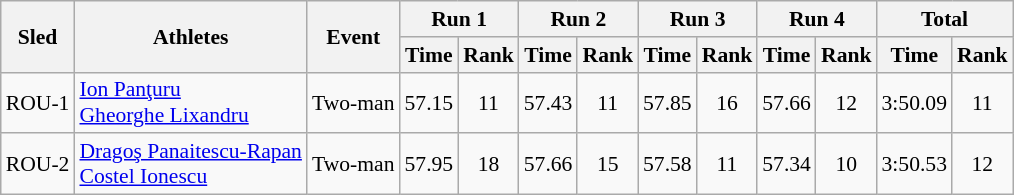<table class="wikitable" border="1" style="font-size:90%">
<tr>
<th rowspan="2">Sled</th>
<th rowspan="2">Athletes</th>
<th rowspan="2">Event</th>
<th colspan="2">Run 1</th>
<th colspan="2">Run 2</th>
<th colspan="2">Run 3</th>
<th colspan="2">Run 4</th>
<th colspan="2">Total</th>
</tr>
<tr>
<th>Time</th>
<th>Rank</th>
<th>Time</th>
<th>Rank</th>
<th>Time</th>
<th>Rank</th>
<th>Time</th>
<th>Rank</th>
<th>Time</th>
<th>Rank</th>
</tr>
<tr>
<td align="center">ROU-1</td>
<td><a href='#'>Ion Panţuru</a><br><a href='#'>Gheorghe Lixandru</a></td>
<td>Two-man</td>
<td align="center">57.15</td>
<td align="center">11</td>
<td align="center">57.43</td>
<td align="center">11</td>
<td align="center">57.85</td>
<td align="center">16</td>
<td align="center">57.66</td>
<td align="center">12</td>
<td align="center">3:50.09</td>
<td align="center">11</td>
</tr>
<tr>
<td align="center">ROU-2</td>
<td><a href='#'>Dragoş Panaitescu-Rapan</a><br><a href='#'>Costel Ionescu</a></td>
<td>Two-man</td>
<td align="center">57.95</td>
<td align="center">18</td>
<td align="center">57.66</td>
<td align="center">15</td>
<td align="center">57.58</td>
<td align="center">11</td>
<td align="center">57.34</td>
<td align="center">10</td>
<td align="center">3:50.53</td>
<td align="center">12</td>
</tr>
</table>
